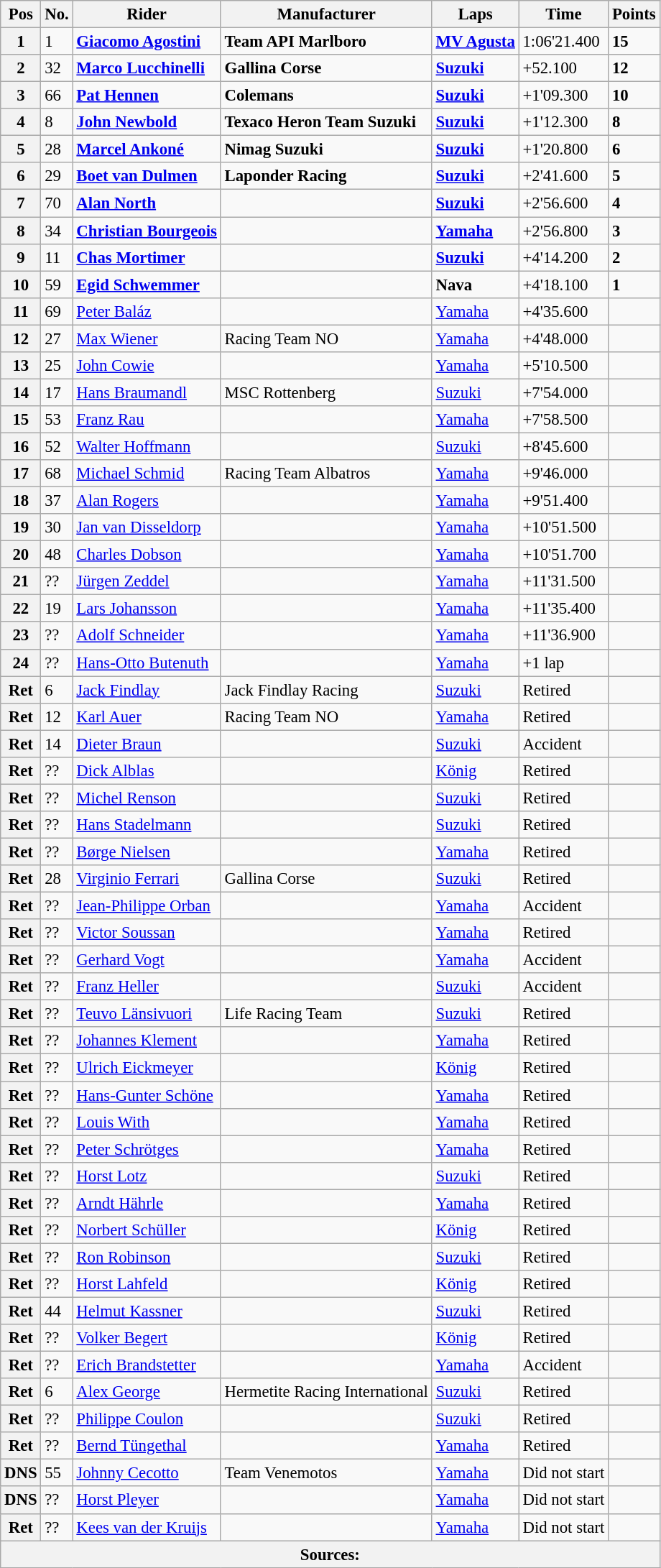<table class="wikitable" style="font-size: 95%;">
<tr>
<th>Pos</th>
<th>No.</th>
<th>Rider</th>
<th>Manufacturer</th>
<th>Laps</th>
<th>Time</th>
<th>Points</th>
</tr>
<tr>
<th>1</th>
<td>1</td>
<td> <strong><a href='#'>Giacomo Agostini</a></strong></td>
<td><strong>Team API Marlboro</strong></td>
<td><strong><a href='#'>MV Agusta</a></strong></td>
<td>1:06'21.400</td>
<td><strong>15</strong></td>
</tr>
<tr>
<th>2</th>
<td>32</td>
<td> <strong><a href='#'>Marco Lucchinelli</a></strong></td>
<td><strong>Gallina Corse</strong></td>
<td><strong><a href='#'>Suzuki</a></strong></td>
<td>+52.100</td>
<td><strong>12</strong></td>
</tr>
<tr>
<th>3</th>
<td>66</td>
<td> <strong><a href='#'>Pat Hennen</a></strong></td>
<td><strong>Colemans</strong></td>
<td><strong><a href='#'>Suzuki</a></strong></td>
<td>+1'09.300</td>
<td><strong>10</strong></td>
</tr>
<tr>
<th>4</th>
<td>8</td>
<td> <strong><a href='#'>John Newbold</a></strong></td>
<td><strong>Texaco Heron Team Suzuki</strong></td>
<td><strong><a href='#'>Suzuki</a></strong></td>
<td>+1'12.300</td>
<td><strong>8</strong></td>
</tr>
<tr>
<th>5</th>
<td>28</td>
<td> <strong><a href='#'>Marcel Ankoné</a></strong></td>
<td><strong>Nimag Suzuki</strong></td>
<td><strong><a href='#'>Suzuki</a></strong></td>
<td>+1'20.800</td>
<td><strong>6</strong></td>
</tr>
<tr>
<th>6</th>
<td>29</td>
<td> <strong><a href='#'>Boet van Dulmen</a></strong></td>
<td><strong>Laponder Racing</strong></td>
<td><strong><a href='#'>Suzuki</a></strong></td>
<td>+2'41.600</td>
<td><strong>5</strong></td>
</tr>
<tr>
<th>7</th>
<td>70</td>
<td> <strong><a href='#'>Alan North</a></strong></td>
<td></td>
<td><strong><a href='#'>Suzuki</a></strong></td>
<td>+2'56.600</td>
<td><strong>4</strong></td>
</tr>
<tr>
<th>8</th>
<td>34</td>
<td> <strong><a href='#'>Christian Bourgeois</a></strong></td>
<td></td>
<td><strong><a href='#'>Yamaha</a></strong></td>
<td>+2'56.800</td>
<td><strong>3</strong></td>
</tr>
<tr>
<th>9</th>
<td>11</td>
<td> <strong><a href='#'>Chas Mortimer</a></strong></td>
<td></td>
<td><strong><a href='#'>Suzuki</a></strong></td>
<td>+4'14.200</td>
<td><strong>2</strong></td>
</tr>
<tr>
<th>10</th>
<td>59</td>
<td> <strong><a href='#'>Egid Schwemmer</a></strong></td>
<td></td>
<td><strong>Nava</strong></td>
<td>+4'18.100</td>
<td><strong>1</strong></td>
</tr>
<tr>
<th>11</th>
<td>69</td>
<td> <a href='#'>Peter Baláz</a></td>
<td></td>
<td><a href='#'>Yamaha</a></td>
<td>+4'35.600</td>
<td></td>
</tr>
<tr>
<th>12</th>
<td>27</td>
<td> <a href='#'>Max Wiener</a></td>
<td>Racing Team NO</td>
<td><a href='#'>Yamaha</a></td>
<td>+4'48.000</td>
<td></td>
</tr>
<tr>
<th>13</th>
<td>25</td>
<td> <a href='#'>John Cowie</a></td>
<td></td>
<td><a href='#'>Yamaha</a></td>
<td>+5'10.500</td>
<td></td>
</tr>
<tr>
<th>14</th>
<td>17</td>
<td> <a href='#'>Hans Braumandl</a></td>
<td>MSC Rottenberg</td>
<td><a href='#'>Suzuki</a></td>
<td>+7'54.000</td>
<td></td>
</tr>
<tr>
<th>15</th>
<td>53</td>
<td> <a href='#'>Franz Rau</a></td>
<td></td>
<td><a href='#'>Yamaha</a></td>
<td>+7'58.500</td>
<td></td>
</tr>
<tr>
<th>16</th>
<td>52</td>
<td> <a href='#'>Walter Hoffmann</a></td>
<td></td>
<td><a href='#'>Suzuki</a></td>
<td>+8'45.600</td>
<td></td>
</tr>
<tr>
<th>17</th>
<td>68</td>
<td> <a href='#'>Michael Schmid</a></td>
<td>Racing Team Albatros</td>
<td><a href='#'>Yamaha</a></td>
<td>+9'46.000</td>
<td></td>
</tr>
<tr>
<th>18</th>
<td>37</td>
<td> <a href='#'>Alan Rogers</a></td>
<td></td>
<td><a href='#'>Yamaha</a></td>
<td>+9'51.400</td>
<td></td>
</tr>
<tr>
<th>19</th>
<td>30</td>
<td> <a href='#'>Jan van Disseldorp</a></td>
<td></td>
<td><a href='#'>Yamaha</a></td>
<td>+10'51.500</td>
<td></td>
</tr>
<tr>
<th>20</th>
<td>48</td>
<td> <a href='#'>Charles Dobson</a></td>
<td></td>
<td><a href='#'>Yamaha</a></td>
<td>+10'51.700</td>
<td></td>
</tr>
<tr>
<th>21</th>
<td>??</td>
<td> <a href='#'>Jürgen Zeddel</a></td>
<td></td>
<td><a href='#'>Yamaha</a></td>
<td>+11'31.500</td>
<td></td>
</tr>
<tr>
<th>22</th>
<td>19</td>
<td> <a href='#'>Lars Johansson</a></td>
<td></td>
<td><a href='#'>Yamaha</a></td>
<td>+11'35.400</td>
<td></td>
</tr>
<tr>
<th>23</th>
<td>??</td>
<td> <a href='#'>Adolf Schneider</a></td>
<td></td>
<td><a href='#'>Yamaha</a></td>
<td>+11'36.900</td>
<td></td>
</tr>
<tr>
<th>24</th>
<td>??</td>
<td> <a href='#'>Hans-Otto Butenuth</a></td>
<td></td>
<td><a href='#'>Yamaha</a></td>
<td>+1 lap</td>
<td></td>
</tr>
<tr>
<th>Ret</th>
<td>6</td>
<td> <a href='#'>Jack Findlay</a></td>
<td>Jack Findlay Racing</td>
<td><a href='#'>Suzuki</a></td>
<td>Retired</td>
<td></td>
</tr>
<tr>
<th>Ret</th>
<td>12</td>
<td> <a href='#'>Karl Auer</a></td>
<td>Racing Team NO</td>
<td><a href='#'>Yamaha</a></td>
<td>Retired</td>
<td></td>
</tr>
<tr>
<th>Ret</th>
<td>14</td>
<td> <a href='#'>Dieter Braun</a></td>
<td></td>
<td><a href='#'>Suzuki</a></td>
<td>Accident</td>
<td></td>
</tr>
<tr>
<th>Ret</th>
<td>??</td>
<td> <a href='#'>Dick Alblas</a></td>
<td></td>
<td><a href='#'>König</a></td>
<td>Retired</td>
<td></td>
</tr>
<tr>
<th>Ret</th>
<td>??</td>
<td> <a href='#'>Michel Renson</a></td>
<td></td>
<td><a href='#'>Suzuki</a></td>
<td>Retired</td>
<td></td>
</tr>
<tr>
<th>Ret</th>
<td>??</td>
<td> <a href='#'>Hans Stadelmann</a></td>
<td></td>
<td><a href='#'>Suzuki</a></td>
<td>Retired</td>
<td></td>
</tr>
<tr>
<th>Ret</th>
<td>??</td>
<td> <a href='#'>Børge Nielsen</a></td>
<td></td>
<td><a href='#'>Yamaha</a></td>
<td>Retired</td>
<td></td>
</tr>
<tr>
<th>Ret</th>
<td>28</td>
<td> <a href='#'>Virginio Ferrari</a></td>
<td>Gallina Corse</td>
<td><a href='#'>Suzuki</a></td>
<td>Retired</td>
<td></td>
</tr>
<tr>
<th>Ret</th>
<td>??</td>
<td> <a href='#'>Jean-Philippe Orban</a></td>
<td></td>
<td><a href='#'>Yamaha</a></td>
<td>Accident</td>
<td></td>
</tr>
<tr>
<th>Ret</th>
<td>??</td>
<td> <a href='#'>Victor Soussan</a></td>
<td></td>
<td><a href='#'>Yamaha</a></td>
<td>Retired</td>
<td></td>
</tr>
<tr>
<th>Ret</th>
<td>??</td>
<td> <a href='#'>Gerhard Vogt</a></td>
<td></td>
<td><a href='#'>Yamaha</a></td>
<td>Accident</td>
<td></td>
</tr>
<tr>
<th>Ret</th>
<td>??</td>
<td> <a href='#'>Franz Heller</a></td>
<td></td>
<td><a href='#'>Suzuki</a></td>
<td>Accident</td>
<td></td>
</tr>
<tr>
<th>Ret</th>
<td>??</td>
<td> <a href='#'>Teuvo Länsivuori</a></td>
<td>Life Racing Team</td>
<td><a href='#'>Suzuki</a></td>
<td>Retired</td>
<td></td>
</tr>
<tr>
<th>Ret</th>
<td>??</td>
<td> <a href='#'>Johannes Klement</a></td>
<td></td>
<td><a href='#'>Yamaha</a></td>
<td>Retired</td>
<td></td>
</tr>
<tr>
<th>Ret</th>
<td>??</td>
<td> <a href='#'>Ulrich Eickmeyer</a></td>
<td></td>
<td><a href='#'>König</a></td>
<td>Retired</td>
<td></td>
</tr>
<tr>
<th>Ret</th>
<td>??</td>
<td> <a href='#'>Hans-Gunter Schöne</a></td>
<td></td>
<td><a href='#'>Yamaha</a></td>
<td>Retired</td>
<td></td>
</tr>
<tr>
<th>Ret</th>
<td>??</td>
<td> <a href='#'>Louis With</a></td>
<td></td>
<td><a href='#'>Yamaha</a></td>
<td>Retired</td>
<td></td>
</tr>
<tr>
<th>Ret</th>
<td>??</td>
<td> <a href='#'>Peter Schrötges</a></td>
<td></td>
<td><a href='#'>Yamaha</a></td>
<td>Retired</td>
<td></td>
</tr>
<tr>
<th>Ret</th>
<td>??</td>
<td> <a href='#'>Horst Lotz</a></td>
<td></td>
<td><a href='#'>Suzuki</a></td>
<td>Retired</td>
<td></td>
</tr>
<tr>
<th>Ret</th>
<td>??</td>
<td> <a href='#'>Arndt Hährle</a></td>
<td></td>
<td><a href='#'>Yamaha</a></td>
<td>Retired</td>
<td></td>
</tr>
<tr>
<th>Ret</th>
<td>??</td>
<td> <a href='#'>Norbert Schüller</a></td>
<td></td>
<td><a href='#'>König</a></td>
<td>Retired</td>
<td></td>
</tr>
<tr>
<th>Ret</th>
<td>??</td>
<td> <a href='#'>Ron Robinson</a></td>
<td></td>
<td><a href='#'>Suzuki</a></td>
<td>Retired</td>
<td></td>
</tr>
<tr>
<th>Ret</th>
<td>??</td>
<td> <a href='#'>Horst Lahfeld</a></td>
<td></td>
<td><a href='#'>König</a></td>
<td>Retired</td>
<td></td>
</tr>
<tr>
<th>Ret</th>
<td>44</td>
<td> <a href='#'>Helmut Kassner</a></td>
<td></td>
<td><a href='#'>Suzuki</a></td>
<td>Retired</td>
<td></td>
</tr>
<tr>
<th>Ret</th>
<td>??</td>
<td> <a href='#'>Volker Begert</a></td>
<td></td>
<td><a href='#'>König</a></td>
<td>Retired</td>
<td></td>
</tr>
<tr>
<th>Ret</th>
<td>??</td>
<td> <a href='#'>Erich Brandstetter</a></td>
<td></td>
<td><a href='#'>Yamaha</a></td>
<td>Accident</td>
<td></td>
</tr>
<tr>
<th>Ret</th>
<td>6</td>
<td> <a href='#'>Alex George</a></td>
<td>Hermetite Racing International</td>
<td><a href='#'>Suzuki</a></td>
<td>Retired</td>
<td></td>
</tr>
<tr>
<th>Ret</th>
<td>??</td>
<td> <a href='#'>Philippe Coulon</a></td>
<td></td>
<td><a href='#'>Suzuki</a></td>
<td>Retired</td>
<td></td>
</tr>
<tr>
<th>Ret</th>
<td>??</td>
<td> <a href='#'>Bernd Tüngethal</a></td>
<td></td>
<td><a href='#'>Yamaha</a></td>
<td>Retired</td>
<td></td>
</tr>
<tr>
<th>DNS</th>
<td>55</td>
<td> <a href='#'>Johnny Cecotto</a></td>
<td>Team Venemotos</td>
<td><a href='#'>Yamaha</a></td>
<td>Did not start</td>
<td></td>
</tr>
<tr>
<th>DNS</th>
<td>??</td>
<td> <a href='#'>Horst Pleyer</a></td>
<td></td>
<td><a href='#'>Yamaha</a></td>
<td>Did not start</td>
<td></td>
</tr>
<tr>
<th>Ret</th>
<td>??</td>
<td> <a href='#'>Kees van der Kruijs</a></td>
<td></td>
<td><a href='#'>Yamaha</a></td>
<td>Did not start</td>
<td></td>
</tr>
<tr>
<th colspan=9>Sources: </th>
</tr>
</table>
